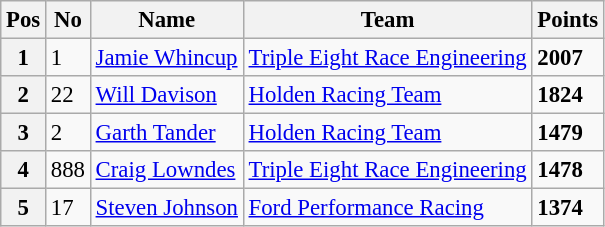<table class="wikitable" style="font-size: 95%;">
<tr>
<th>Pos</th>
<th>No</th>
<th>Name</th>
<th>Team</th>
<th>Points</th>
</tr>
<tr>
<th>1</th>
<td>1</td>
<td><a href='#'>Jamie Whincup</a></td>
<td><a href='#'>Triple Eight Race Engineering</a></td>
<td><strong>2007</strong></td>
</tr>
<tr>
<th>2</th>
<td>22</td>
<td><a href='#'>Will Davison</a></td>
<td><a href='#'>Holden Racing Team</a></td>
<td><strong>1824</strong></td>
</tr>
<tr>
<th>3</th>
<td>2</td>
<td><a href='#'>Garth Tander</a></td>
<td><a href='#'>Holden Racing Team</a></td>
<td><strong>1479</strong></td>
</tr>
<tr>
<th>4</th>
<td>888</td>
<td><a href='#'>Craig Lowndes</a></td>
<td><a href='#'>Triple Eight Race Engineering</a></td>
<td><strong>1478</strong></td>
</tr>
<tr>
<th>5</th>
<td>17</td>
<td><a href='#'>Steven Johnson</a></td>
<td><a href='#'>Ford Performance Racing</a></td>
<td><strong>1374</strong></td>
</tr>
</table>
